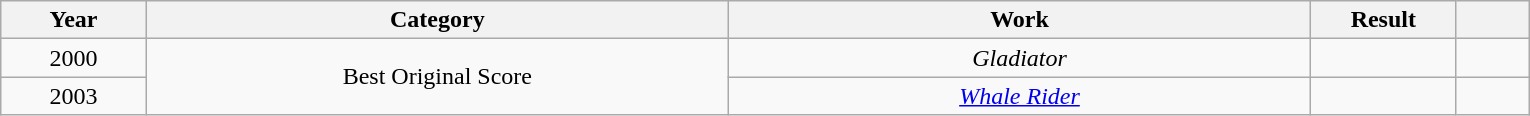<table class="wikitable">
<tr>
<th style="width:5%;">Year</th>
<th style="width:20%;">Category</th>
<th style="width:20%;">Work</th>
<th style="width:5%;">Result</th>
<th style="width:2.5%;"></th>
</tr>
<tr>
<td style="text-align:center;">2000</td>
<td rowspan="2" style="text-align:center;">Best Original Score</td>
<td style="text-align:center;"><em>Gladiator</em></td>
<td></td>
<td style="text-align:center;"></td>
</tr>
<tr>
<td style="text-align:center;">2003</td>
<td style="text-align:center;"><em><a href='#'>Whale Rider</a></em></td>
<td></td>
<td style="text-align:center;"></td>
</tr>
</table>
